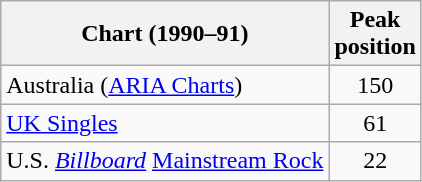<table class="wikitable sortable">
<tr>
<th>Chart (1990–91)</th>
<th>Peak<br>position</th>
</tr>
<tr>
<td>Australia (<a href='#'>ARIA Charts</a>)</td>
<td align="center">150</td>
</tr>
<tr>
<td><a href='#'>UK Singles</a></td>
<td align="center">61</td>
</tr>
<tr>
<td>U.S. <em><a href='#'>Billboard</a></em> <a href='#'>Mainstream Rock</a></td>
<td align=center>22</td>
</tr>
</table>
